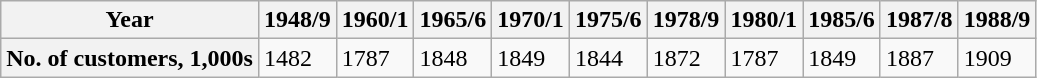<table class="wikitable">
<tr>
<th>Year</th>
<th>1948/9</th>
<th>1960/1</th>
<th>1965/6</th>
<th>1970/1</th>
<th>1975/6</th>
<th>1978/9</th>
<th>1980/1</th>
<th>1985/6</th>
<th>1987/8</th>
<th>1988/9</th>
</tr>
<tr>
<th>No. of customers, 1,000s</th>
<td>1482</td>
<td>1787</td>
<td>1848</td>
<td>1849</td>
<td>1844</td>
<td>1872</td>
<td>1787</td>
<td>1849</td>
<td>1887</td>
<td>1909</td>
</tr>
</table>
